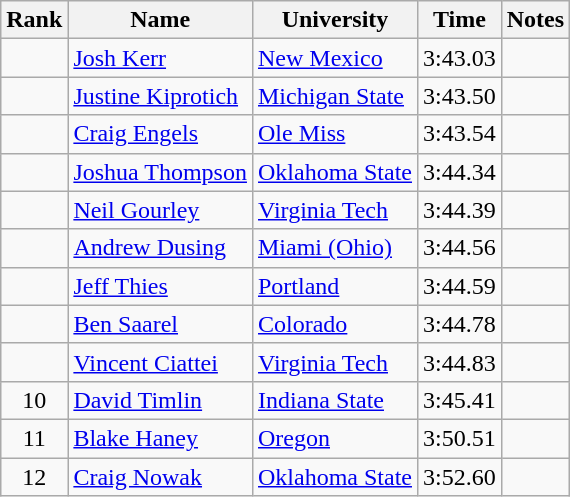<table class="wikitable sortable" style="text-align:center">
<tr>
<th>Rank</th>
<th>Name</th>
<th>University</th>
<th>Time</th>
<th>Notes</th>
</tr>
<tr>
<td></td>
<td align=left> <a href='#'>Josh Kerr</a></td>
<td align=left><a href='#'>New Mexico</a></td>
<td>3:43.03</td>
<td></td>
</tr>
<tr>
<td></td>
<td align=left> <a href='#'>Justine Kiprotich</a></td>
<td align="left"><a href='#'>Michigan State</a></td>
<td>3:43.50</td>
<td></td>
</tr>
<tr>
<td></td>
<td align=left><a href='#'>Craig Engels</a></td>
<td align=left><a href='#'>Ole Miss</a></td>
<td>3:43.54</td>
<td></td>
</tr>
<tr>
<td></td>
<td align=left><a href='#'>Joshua Thompson</a></td>
<td align=left><a href='#'>Oklahoma State</a></td>
<td>3:44.34</td>
<td></td>
</tr>
<tr>
<td></td>
<td align=left> <a href='#'>Neil Gourley</a></td>
<td align=left><a href='#'>Virginia Tech</a></td>
<td>3:44.39</td>
<td></td>
</tr>
<tr>
<td></td>
<td align=left><a href='#'>Andrew Dusing</a></td>
<td align="left"><a href='#'>Miami (Ohio)</a></td>
<td>3:44.56</td>
<td></td>
</tr>
<tr>
<td></td>
<td align=left><a href='#'>Jeff Thies</a></td>
<td align="left"><a href='#'>Portland</a></td>
<td>3:44.59</td>
<td></td>
</tr>
<tr>
<td></td>
<td align=left><a href='#'>Ben Saarel</a></td>
<td align="left"><a href='#'>Colorado</a></td>
<td>3:44.78</td>
<td></td>
</tr>
<tr>
<td></td>
<td align=left><a href='#'>Vincent Ciattei</a></td>
<td align="left"><a href='#'>Virginia Tech</a></td>
<td>3:44.83</td>
<td></td>
</tr>
<tr>
<td>10</td>
<td align=left><a href='#'>David Timlin</a></td>
<td align="left"><a href='#'>Indiana State</a></td>
<td>3:45.41</td>
<td></td>
</tr>
<tr>
<td>11</td>
<td align=left><a href='#'>Blake Haney</a></td>
<td align="left"><a href='#'>Oregon</a></td>
<td>3:50.51</td>
<td></td>
</tr>
<tr>
<td>12</td>
<td align=left><a href='#'>Craig Nowak</a></td>
<td align="left"><a href='#'>Oklahoma State</a></td>
<td>3:52.60</td>
<td></td>
</tr>
</table>
